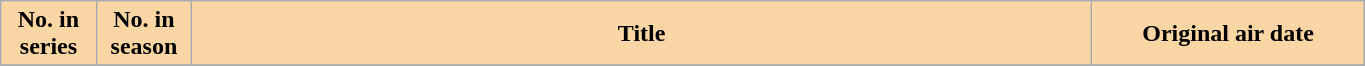<table class="wikitable plainrowheaders" style="width:72%;">
<tr>
<th scope="col" style="background-color: #FAD6A5; color: #000000;" width=7%>No. in<br>series</th>
<th scope="col" style="background-color: #FAD6A5; color: #000000;" width=7%>No. in<br>season</th>
<th scope="col" style="background-color: #FAD6A5; color: #000000;">Title</th>
<th scope="col" style="background-color: #FAD6A5; color: #000000;" width=20%>Original air date</th>
</tr>
<tr>
</tr>
</table>
